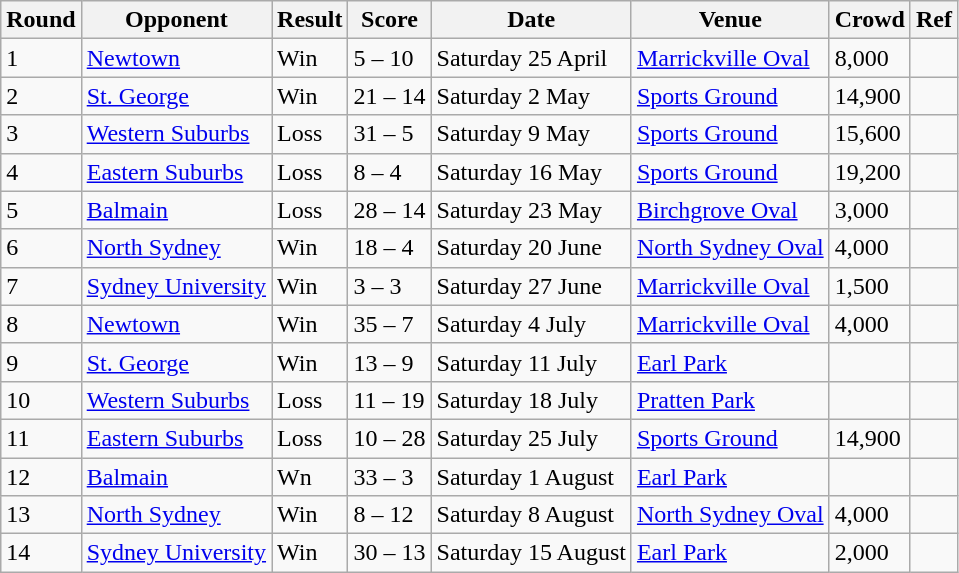<table class="wikitable" style="text-align:left;">
<tr>
<th>Round</th>
<th>Opponent</th>
<th>Result</th>
<th>Score</th>
<th>Date</th>
<th>Venue</th>
<th>Crowd</th>
<th>Ref</th>
</tr>
<tr>
<td>1</td>
<td> <a href='#'>Newtown</a></td>
<td>Win</td>
<td>5 – 10</td>
<td>Saturday 25 April</td>
<td><a href='#'>Marrickville Oval</a></td>
<td>8,000</td>
<td></td>
</tr>
<tr>
<td>2</td>
<td> <a href='#'>St. George</a></td>
<td>Win</td>
<td>21 – 14</td>
<td>Saturday 2 May</td>
<td><a href='#'>Sports Ground</a></td>
<td>14,900</td>
<td></td>
</tr>
<tr>
<td>3</td>
<td> <a href='#'>Western Suburbs</a></td>
<td>Loss</td>
<td>31 – 5</td>
<td>Saturday 9 May</td>
<td><a href='#'>Sports Ground</a></td>
<td>15,600</td>
<td></td>
</tr>
<tr>
<td>4</td>
<td> <a href='#'>Eastern Suburbs</a></td>
<td>Loss</td>
<td>8 – 4</td>
<td>Saturday 16 May</td>
<td><a href='#'>Sports Ground</a></td>
<td>19,200</td>
<td></td>
</tr>
<tr>
<td>5</td>
<td> <a href='#'>Balmain</a></td>
<td>Loss</td>
<td>28 – 14</td>
<td>Saturday 23 May</td>
<td><a href='#'>Birchgrove Oval</a></td>
<td>3,000</td>
<td></td>
</tr>
<tr>
<td>6</td>
<td> <a href='#'>North Sydney</a></td>
<td>Win</td>
<td>18 – 4</td>
<td>Saturday 20 June</td>
<td><a href='#'>North Sydney Oval</a></td>
<td>4,000</td>
<td></td>
</tr>
<tr>
<td>7</td>
<td> <a href='#'>Sydney University</a></td>
<td>Win</td>
<td>3 – 3</td>
<td>Saturday 27 June</td>
<td><a href='#'>Marrickville Oval</a></td>
<td>1,500</td>
<td></td>
</tr>
<tr>
<td>8</td>
<td> <a href='#'>Newtown</a></td>
<td>Win</td>
<td>35 – 7</td>
<td>Saturday 4 July</td>
<td><a href='#'>Marrickville Oval</a></td>
<td>4,000</td>
<td></td>
</tr>
<tr>
<td>9</td>
<td> <a href='#'>St. George</a></td>
<td>Win</td>
<td>13 – 9</td>
<td>Saturday 11 July</td>
<td><a href='#'>Earl Park</a></td>
<td></td>
<td></td>
</tr>
<tr>
<td>10</td>
<td> <a href='#'>Western Suburbs</a></td>
<td>Loss</td>
<td>11 – 19</td>
<td>Saturday 18 July</td>
<td><a href='#'>Pratten Park</a></td>
<td></td>
<td></td>
</tr>
<tr>
<td>11</td>
<td> <a href='#'>Eastern Suburbs</a></td>
<td>Loss</td>
<td>10 – 28</td>
<td>Saturday 25 July</td>
<td><a href='#'>Sports Ground</a></td>
<td>14,900</td>
<td></td>
</tr>
<tr>
<td>12</td>
<td> <a href='#'>Balmain</a></td>
<td>Wn</td>
<td>33 – 3</td>
<td>Saturday 1 August</td>
<td><a href='#'>Earl Park</a></td>
<td></td>
<td></td>
</tr>
<tr>
<td>13</td>
<td> <a href='#'>North Sydney</a></td>
<td>Win</td>
<td>8 – 12</td>
<td>Saturday 8 August</td>
<td><a href='#'>North Sydney Oval</a></td>
<td>4,000</td>
<td></td>
</tr>
<tr>
<td>14</td>
<td> <a href='#'>Sydney University</a></td>
<td>Win</td>
<td>30 – 13</td>
<td>Saturday 15 August</td>
<td><a href='#'>Earl Park</a></td>
<td>2,000</td>
<td></td>
</tr>
</table>
